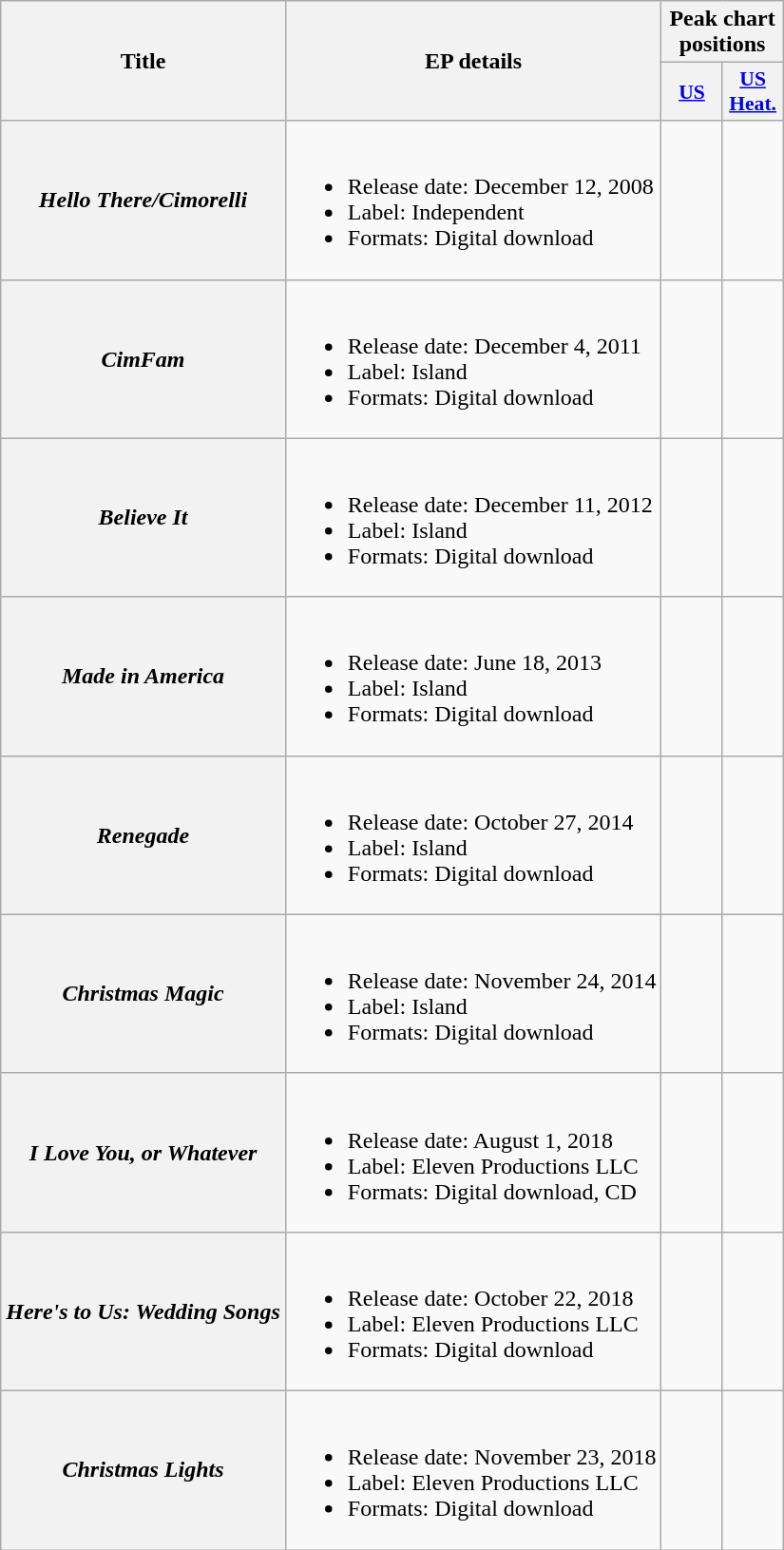<table class="wikitable plainrowheaders">
<tr>
<th scope="col" rowspan="2">Title</th>
<th scope="col" rowspan="2">EP details</th>
<th scope="col" colspan="2">Peak chart positions</th>
</tr>
<tr>
<th scope="col" style="width:2.5em;font-size:90%;"><a href='#'>US</a><br></th>
<th scope="col" style="width:2.5em;font-size:90%;"><a href='#'>US Heat.</a><br></th>
</tr>
<tr>
<th scope="row"><em>Hello There/Cimorelli</em></th>
<td><br><ul><li>Release date: December 12, 2008</li><li>Label: Independent</li><li>Formats: Digital download</li></ul></td>
<td></td>
<td></td>
</tr>
<tr>
<th scope="row"><em>CimFam</em></th>
<td><br><ul><li>Release date: December 4, 2011</li><li>Label: Island</li><li>Formats: Digital download</li></ul></td>
<td></td>
<td></td>
</tr>
<tr>
<th scope="row"><em>Believe It</em></th>
<td><br><ul><li>Release date: December 11, 2012</li><li>Label: Island</li><li>Formats: Digital download</li></ul></td>
<td></td>
<td></td>
</tr>
<tr>
<th scope="row"><em>Made in America</em></th>
<td><br><ul><li>Release date: June 18, 2013</li><li>Label: Island</li><li>Formats: Digital download</li></ul></td>
<td></td>
<td></td>
</tr>
<tr>
<th scope="row"><em>Renegade</em></th>
<td><br><ul><li>Release date: October 27, 2014</li><li>Label: Island</li><li>Formats: Digital download</li></ul></td>
<td></td>
<td></td>
</tr>
<tr>
<th scope="row"><em>Christmas Magic</em></th>
<td><br><ul><li>Release date: November 24, 2014</li><li>Label: Island</li><li>Formats: Digital download</li></ul></td>
<td></td>
<td></td>
</tr>
<tr>
<th scope="row"><em>I Love You, or Whatever</em></th>
<td><br><ul><li>Release date: August 1, 2018</li><li>Label: Eleven Productions LLC</li><li>Formats: Digital download, CD</li></ul></td>
<td></td>
<td></td>
</tr>
<tr>
<th scope="row"><em>Here's to Us: Wedding Songs</em></th>
<td><br><ul><li>Release date: October 22, 2018</li><li>Label: Eleven Productions LLC</li><li>Formats: Digital download</li></ul></td>
<td></td>
<td></td>
</tr>
<tr>
<th scope="row"><em>Christmas Lights</em></th>
<td><br><ul><li>Release date: November 23, 2018</li><li>Label: Eleven Productions LLC</li><li>Formats: Digital download</li></ul></td>
<td></td>
<td></td>
</tr>
</table>
